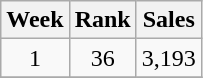<table class="wikitable">
<tr>
<th>Week</th>
<th>Rank</th>
<th>Sales</th>
</tr>
<tr align="center">
<td>1</td>
<td>36</td>
<td>3,193</td>
</tr>
<tr align="center">
</tr>
</table>
